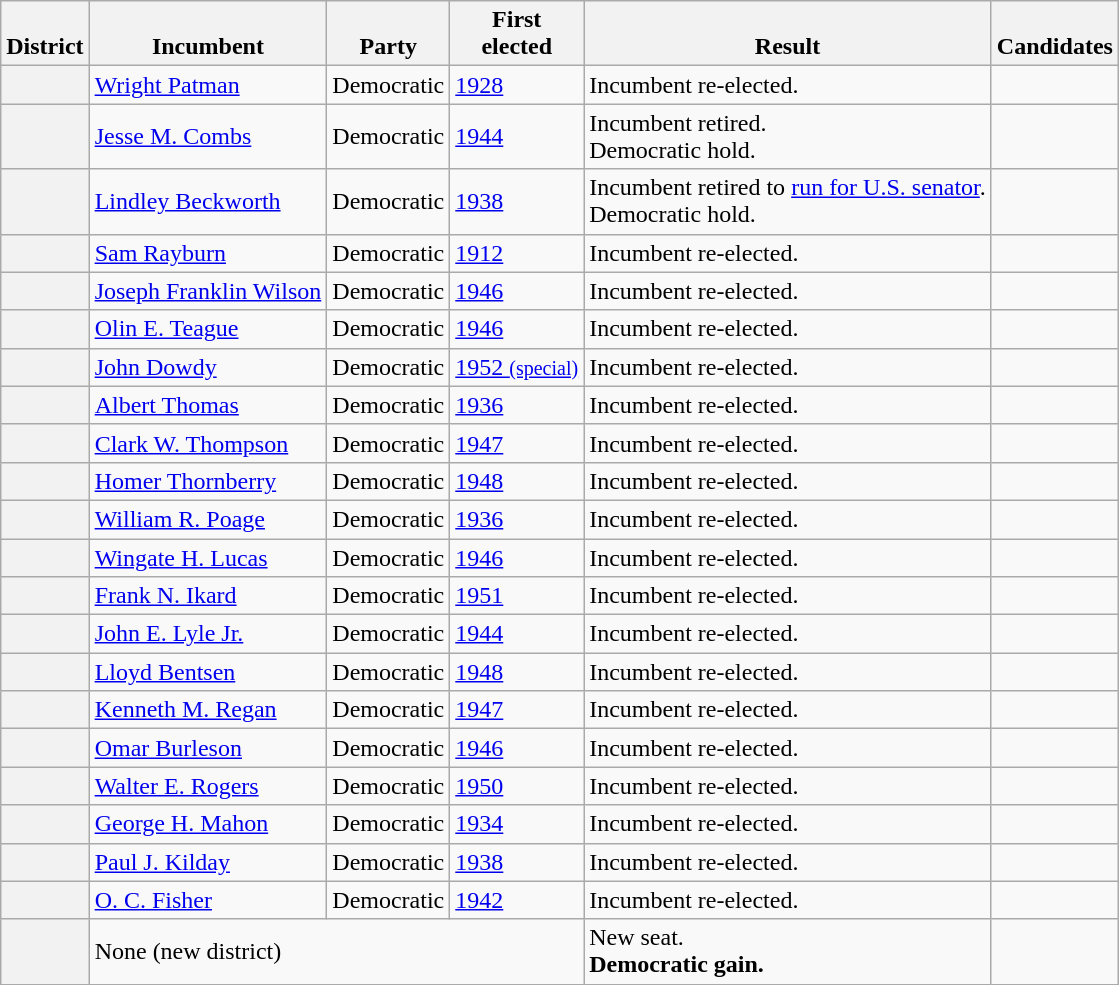<table class=wikitable>
<tr valign=bottom>
<th>District</th>
<th>Incumbent</th>
<th>Party</th>
<th>First<br>elected</th>
<th>Result</th>
<th>Candidates</th>
</tr>
<tr>
<th></th>
<td><a href='#'>Wright Patman</a></td>
<td>Democratic</td>
<td><a href='#'>1928</a></td>
<td>Incumbent re-elected.</td>
<td nowrap></td>
</tr>
<tr>
<th></th>
<td><a href='#'>Jesse M. Combs</a></td>
<td>Democratic</td>
<td><a href='#'>1944</a></td>
<td>Incumbent retired.<br>Democratic hold.</td>
<td nowrap></td>
</tr>
<tr>
<th></th>
<td><a href='#'>Lindley Beckworth</a></td>
<td>Democratic</td>
<td><a href='#'>1938</a></td>
<td>Incumbent retired to <a href='#'>run for U.S. senator</a>.<br>Democratic hold.</td>
<td nowrap></td>
</tr>
<tr>
<th></th>
<td><a href='#'>Sam Rayburn</a></td>
<td>Democratic</td>
<td><a href='#'>1912</a></td>
<td>Incumbent re-elected.</td>
<td nowrap></td>
</tr>
<tr>
<th></th>
<td><a href='#'>Joseph Franklin Wilson</a></td>
<td>Democratic</td>
<td><a href='#'>1946</a></td>
<td>Incumbent re-elected.</td>
<td nowrap></td>
</tr>
<tr>
<th></th>
<td><a href='#'>Olin E. Teague</a></td>
<td>Democratic</td>
<td><a href='#'>1946</a></td>
<td>Incumbent re-elected.</td>
<td nowrap></td>
</tr>
<tr>
<th></th>
<td><a href='#'>John Dowdy</a></td>
<td>Democratic</td>
<td><a href='#'>1952 <small>(special)</small></a></td>
<td>Incumbent re-elected.</td>
<td nowrap></td>
</tr>
<tr>
<th></th>
<td><a href='#'>Albert Thomas</a></td>
<td>Democratic</td>
<td><a href='#'>1936</a></td>
<td>Incumbent re-elected.</td>
<td nowrap></td>
</tr>
<tr>
<th></th>
<td><a href='#'>Clark W. Thompson</a></td>
<td>Democratic</td>
<td><a href='#'>1947</a></td>
<td>Incumbent re-elected.</td>
<td nowrap></td>
</tr>
<tr>
<th></th>
<td><a href='#'>Homer Thornberry</a></td>
<td>Democratic</td>
<td><a href='#'>1948</a></td>
<td>Incumbent re-elected.</td>
<td nowrap></td>
</tr>
<tr>
<th></th>
<td><a href='#'>William R. Poage</a></td>
<td>Democratic</td>
<td><a href='#'>1936</a></td>
<td>Incumbent re-elected.</td>
<td nowrap></td>
</tr>
<tr>
<th></th>
<td><a href='#'>Wingate H. Lucas</a></td>
<td>Democratic</td>
<td><a href='#'>1946</a></td>
<td>Incumbent re-elected.</td>
<td nowrap></td>
</tr>
<tr>
<th></th>
<td><a href='#'>Frank N. Ikard</a></td>
<td>Democratic</td>
<td><a href='#'>1951</a></td>
<td>Incumbent re-elected.</td>
<td nowrap></td>
</tr>
<tr>
<th></th>
<td><a href='#'>John E. Lyle Jr.</a></td>
<td>Democratic</td>
<td><a href='#'>1944</a></td>
<td>Incumbent re-elected.</td>
<td nowrap></td>
</tr>
<tr>
<th></th>
<td><a href='#'>Lloyd Bentsen</a></td>
<td>Democratic</td>
<td><a href='#'>1948</a></td>
<td>Incumbent re-elected.</td>
<td nowrap></td>
</tr>
<tr>
<th></th>
<td><a href='#'>Kenneth M. Regan</a></td>
<td>Democratic</td>
<td><a href='#'>1947</a></td>
<td>Incumbent re-elected.</td>
<td nowrap></td>
</tr>
<tr>
<th></th>
<td><a href='#'>Omar Burleson</a></td>
<td>Democratic</td>
<td><a href='#'>1946</a></td>
<td>Incumbent re-elected.</td>
<td nowrap></td>
</tr>
<tr>
<th></th>
<td><a href='#'>Walter E. Rogers</a></td>
<td>Democratic</td>
<td><a href='#'>1950</a></td>
<td>Incumbent re-elected.</td>
<td nowrap></td>
</tr>
<tr>
<th></th>
<td><a href='#'>George H. Mahon</a></td>
<td>Democratic</td>
<td><a href='#'>1934</a></td>
<td>Incumbent re-elected.</td>
<td nowrap></td>
</tr>
<tr>
<th></th>
<td><a href='#'>Paul J. Kilday</a></td>
<td>Democratic</td>
<td><a href='#'>1938</a></td>
<td>Incumbent re-elected.</td>
<td nowrap></td>
</tr>
<tr>
<th></th>
<td><a href='#'>O. C. Fisher</a></td>
<td>Democratic</td>
<td><a href='#'>1942</a></td>
<td>Incumbent re-elected.</td>
<td nowrap></td>
</tr>
<tr>
<th></th>
<td colspan=3>None (new district)</td>
<td>New seat.<br><strong>Democratic gain.</strong></td>
<td nowrap></td>
</tr>
</table>
